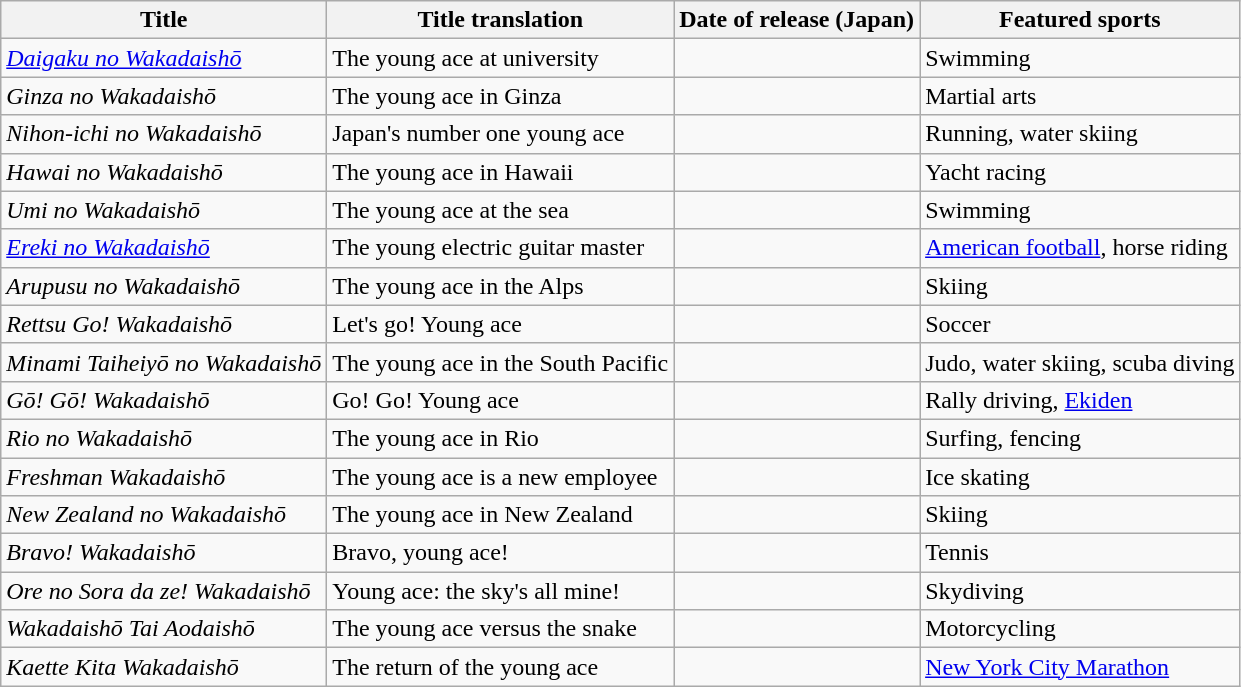<table class="wikitable">
<tr>
<th>Title</th>
<th>Title translation</th>
<th>Date of release (Japan)</th>
<th>Featured sports</th>
</tr>
<tr>
<td><em><a href='#'>Daigaku no Wakadaishō</a></em></td>
<td>The young ace at university</td>
<td></td>
<td>Swimming</td>
</tr>
<tr>
<td><em>Ginza  no Wakadaishō</em></td>
<td>The young ace in Ginza</td>
<td></td>
<td>Martial arts</td>
</tr>
<tr>
<td><em>Nihon-ichi  no Wakadaishō</em></td>
<td>Japan's number one young ace</td>
<td></td>
<td>Running, water skiing</td>
</tr>
<tr>
<td><em>Hawai  no Wakadaishō</em></td>
<td>The young ace in Hawaii</td>
<td></td>
<td>Yacht racing</td>
</tr>
<tr>
<td><em>Umi no Wakadaishō</em></td>
<td>The young ace at the sea</td>
<td></td>
<td>Swimming</td>
</tr>
<tr>
<td><em><a href='#'>Ereki no Wakadaishō</a></em></td>
<td>The young electric guitar master</td>
<td></td>
<td><a href='#'>American football</a>, horse riding</td>
</tr>
<tr>
<td><em>Arupusu  no Wakadaishō</em></td>
<td>The young ace in the Alps</td>
<td></td>
<td>Skiing</td>
</tr>
<tr>
<td><em>Rettsu Go! Wakadaishō</em></td>
<td>Let's go! Young ace</td>
<td></td>
<td>Soccer</td>
</tr>
<tr>
<td><em>Minami Taiheiyō  no Wakadaishō</em></td>
<td>The young ace in the South Pacific</td>
<td></td>
<td>Judo, water skiing, scuba diving</td>
</tr>
<tr>
<td><em>Gō! Gō! Wakadaishō</em></td>
<td>Go! Go! Young ace</td>
<td></td>
<td>Rally driving, <a href='#'>Ekiden</a></td>
</tr>
<tr>
<td><em>Rio no Wakadaishō</em></td>
<td>The young ace in Rio</td>
<td></td>
<td>Surfing, fencing</td>
</tr>
<tr>
<td><em>Freshman Wakadaishō</em></td>
<td>The young ace is a new employee</td>
<td></td>
<td>Ice skating</td>
</tr>
<tr>
<td><em>New Zealand no Wakadaishō</em></td>
<td>The young ace in New Zealand</td>
<td></td>
<td>Skiing</td>
</tr>
<tr>
<td><em>Bravo! Wakadaishō</em></td>
<td>Bravo, young ace!</td>
<td></td>
<td>Tennis</td>
</tr>
<tr>
<td><em>Ore no Sora da ze! Wakadaishō</em></td>
<td>Young ace: the sky's all mine!</td>
<td></td>
<td>Skydiving</td>
</tr>
<tr>
<td><em>Wakadaishō Tai Aodaishō</em></td>
<td>The young ace versus the snake</td>
<td></td>
<td>Motorcycling</td>
</tr>
<tr>
<td><em>Kaette Kita Wakadaishō</em></td>
<td>The return of the young ace</td>
<td></td>
<td><a href='#'>New York City Marathon</a></td>
</tr>
</table>
